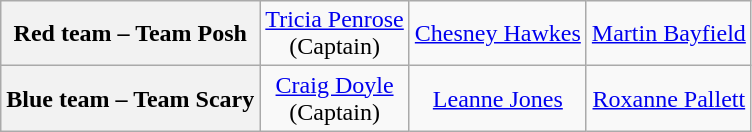<table class="wikitable" style="text-align:center">
<tr>
<th scope="row">Red team – Team Posh</th>
<td><a href='#'>Tricia Penrose</a><br>(Captain)</td>
<td><a href='#'>Chesney Hawkes</a></td>
<td><a href='#'>Martin Bayfield</a></td>
</tr>
<tr>
<th scope="row">Blue team – Team Scary</th>
<td><a href='#'>Craig Doyle</a><br>(Captain)</td>
<td><a href='#'>Leanne Jones</a></td>
<td><a href='#'>Roxanne Pallett</a></td>
</tr>
</table>
